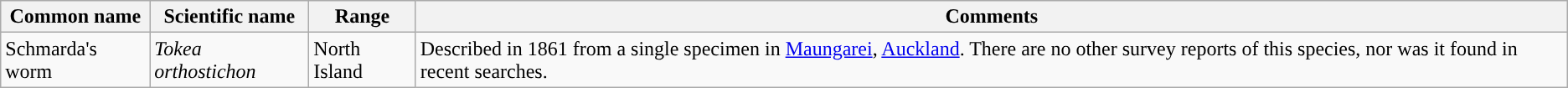<table class="wikitable">
<tr>
<th>Common name</th>
<th>Scientific name</th>
<th>Range</th>
<th class="unsortable">Comments</th>
</tr>
<tr>
<td>Schmarda's worm</td>
<td><em>Tokea orthostichon</em></td>
<td>North Island</td>
<td>Described in 1861 from a single specimen in <a href='#'>Maungarei</a>, <a href='#'>Auckland</a>. There are no other survey reports of this species, nor was it found in recent searches.</td>
</tr>
</table>
